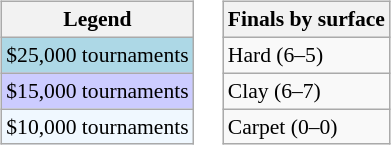<table>
<tr valign=top>
<td><br><table class=wikitable style="font-size:90%">
<tr>
<th>Legend</th>
</tr>
<tr style="background:lightblue;">
<td>$25,000 tournaments</td>
</tr>
<tr style="background:#ccccff;">
<td>$15,000 tournaments</td>
</tr>
<tr style="background:#f0f8ff;">
<td>$10,000 tournaments</td>
</tr>
</table>
</td>
<td><br><table class=wikitable style="font-size:90%">
<tr>
<th>Finals by surface</th>
</tr>
<tr>
<td>Hard (6–5)</td>
</tr>
<tr>
<td>Clay (6–7)</td>
</tr>
<tr>
<td>Carpet (0–0)</td>
</tr>
</table>
</td>
</tr>
</table>
